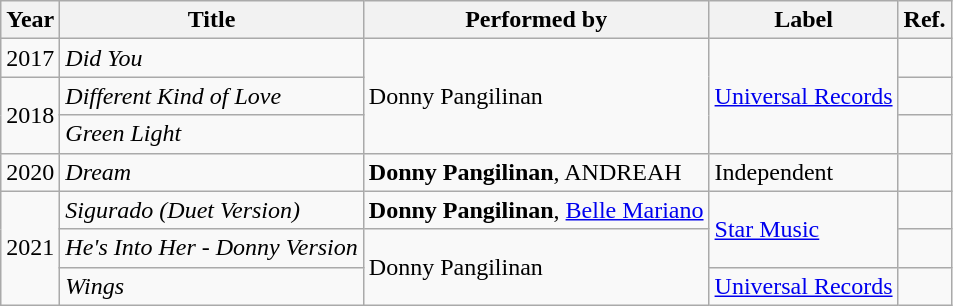<table class="wikitable">
<tr>
<th>Year</th>
<th>Title</th>
<th>Performed by</th>
<th>Label</th>
<th>Ref.</th>
</tr>
<tr>
<td>2017</td>
<td><em>Did You</em></td>
<td rowspan="3">Donny Pangilinan</td>
<td rowspan="3"><a href='#'>Universal Records</a></td>
<td></td>
</tr>
<tr>
<td rowspan="2">2018</td>
<td><em>Different Kind of Love</em></td>
<td></td>
</tr>
<tr>
<td><em>Green Light</em></td>
<td></td>
</tr>
<tr>
<td>2020</td>
<td><em>Dream</em></td>
<td><strong>Donny Pangilinan</strong>, ANDREAH</td>
<td>Independent</td>
<td></td>
</tr>
<tr>
<td rowspan="3">2021</td>
<td><em>Sigurado (Duet Version)</em></td>
<td><strong>Donny Pangilinan</strong>, <a href='#'>Belle Mariano</a></td>
<td rowspan="2"><a href='#'>Star Music</a></td>
<td></td>
</tr>
<tr>
<td><em>He's Into Her - Donny Version</em></td>
<td rowspan="2">Donny Pangilinan</td>
<td></td>
</tr>
<tr>
<td><em>Wings</em></td>
<td><a href='#'>Universal Records</a></td>
<td></td>
</tr>
</table>
